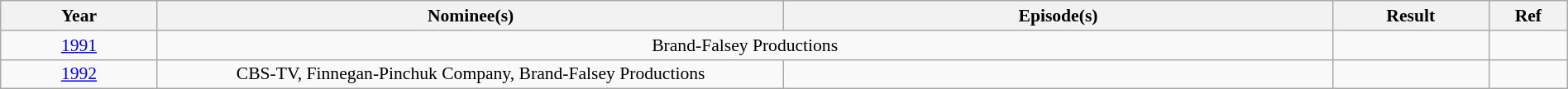<table class="wikitable plainrowheaders" style="font-size: 90%; text-align:center" width=100%>
<tr>
<th scope="col" width="10%">Year</th>
<th scope="col" width="40%">Nominee(s)</th>
<th scope="col" width="35%">Episode(s)</th>
<th scope="col" width="10%">Result</th>
<th scope="col" width="5%">Ref</th>
</tr>
<tr>
<td><a href='#'>1991</a></td>
<td colspan="2">Brand-Falsey Productions</td>
<td></td>
<td></td>
</tr>
<tr>
<td><a href='#'>1992</a></td>
<td>CBS-TV, Finnegan-Pinchuk Company, Brand-Falsey Productions</td>
<td></td>
<td></td>
<td></td>
</tr>
</table>
